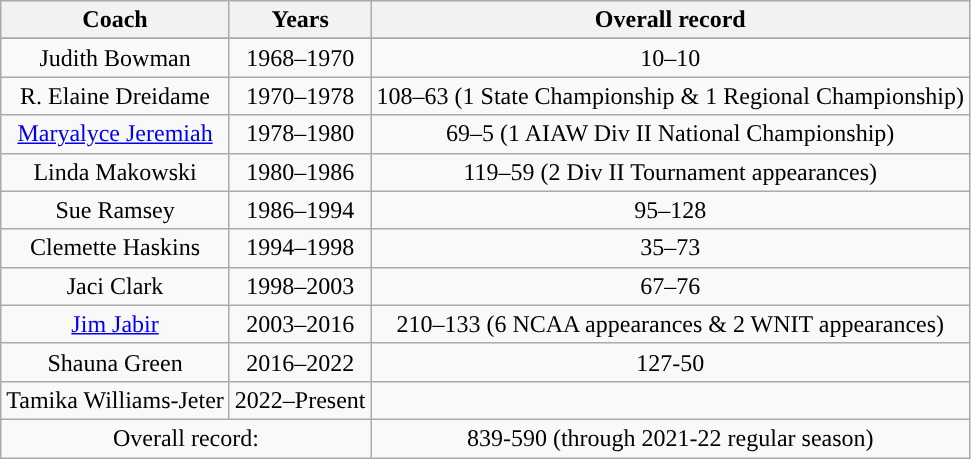<table class="wikitable" style="text-align:center">
<tr>
<th>Coach</th>
<th>Years</th>
<th>Overall record</th>
</tr>
<tr>
</tr>
<tr>
<td>Judith Bowman</td>
<td>1968–1970</td>
<td>10–10</td>
</tr>
<tr>
<td>R. Elaine Dreidame</td>
<td>1970–1978</td>
<td>108–63 (1 State Championship & 1 Regional Championship)</td>
</tr>
<tr>
<td><a href='#'>Maryalyce Jeremiah</a></td>
<td>1978–1980</td>
<td>69–5 (1 AIAW Div II National Championship)</td>
</tr>
<tr>
<td>Linda Makowski</td>
<td>1980–1986</td>
<td>119–59 (2 Div II Tournament appearances)</td>
</tr>
<tr>
<td>Sue Ramsey</td>
<td>1986–1994</td>
<td>95–128</td>
</tr>
<tr>
<td>Clemette Haskins</td>
<td>1994–1998</td>
<td>35–73</td>
</tr>
<tr>
<td>Jaci Clark</td>
<td>1998–2003</td>
<td>67–76</td>
</tr>
<tr>
<td><a href='#'>Jim Jabir</a></td>
<td>2003–2016</td>
<td>210–133 (6 NCAA appearances & 2 WNIT appearances)</td>
</tr>
<tr>
<td>Shauna Green</td>
<td>2016–2022</td>
<td>127-50</td>
</tr>
<tr>
<td>Tamika Williams-Jeter</td>
<td>2022–Present</td>
<td></td>
</tr>
<tr>
<td colspan=2>Overall record:</td>
<td colspan=1>839-590 (through 2021-22 regular season)</td>
</tr>
</table>
